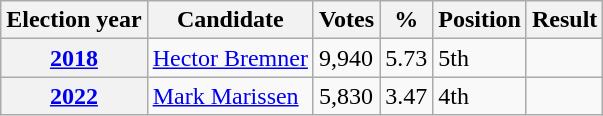<table class="wikitable">
<tr>
<th>Election year</th>
<th>Candidate</th>
<th>Votes</th>
<th>%</th>
<th>Position</th>
<th>Result</th>
</tr>
<tr>
<th><a href='#'>2018</a></th>
<td><a href='#'>Hector Bremner</a></td>
<td>9,940</td>
<td>5.73</td>
<td>5th</td>
<td></td>
</tr>
<tr>
<th><a href='#'>2022</a></th>
<td><a href='#'>Mark Marissen</a></td>
<td>5,830</td>
<td>3.47</td>
<td> 4th</td>
<td></td>
</tr>
</table>
